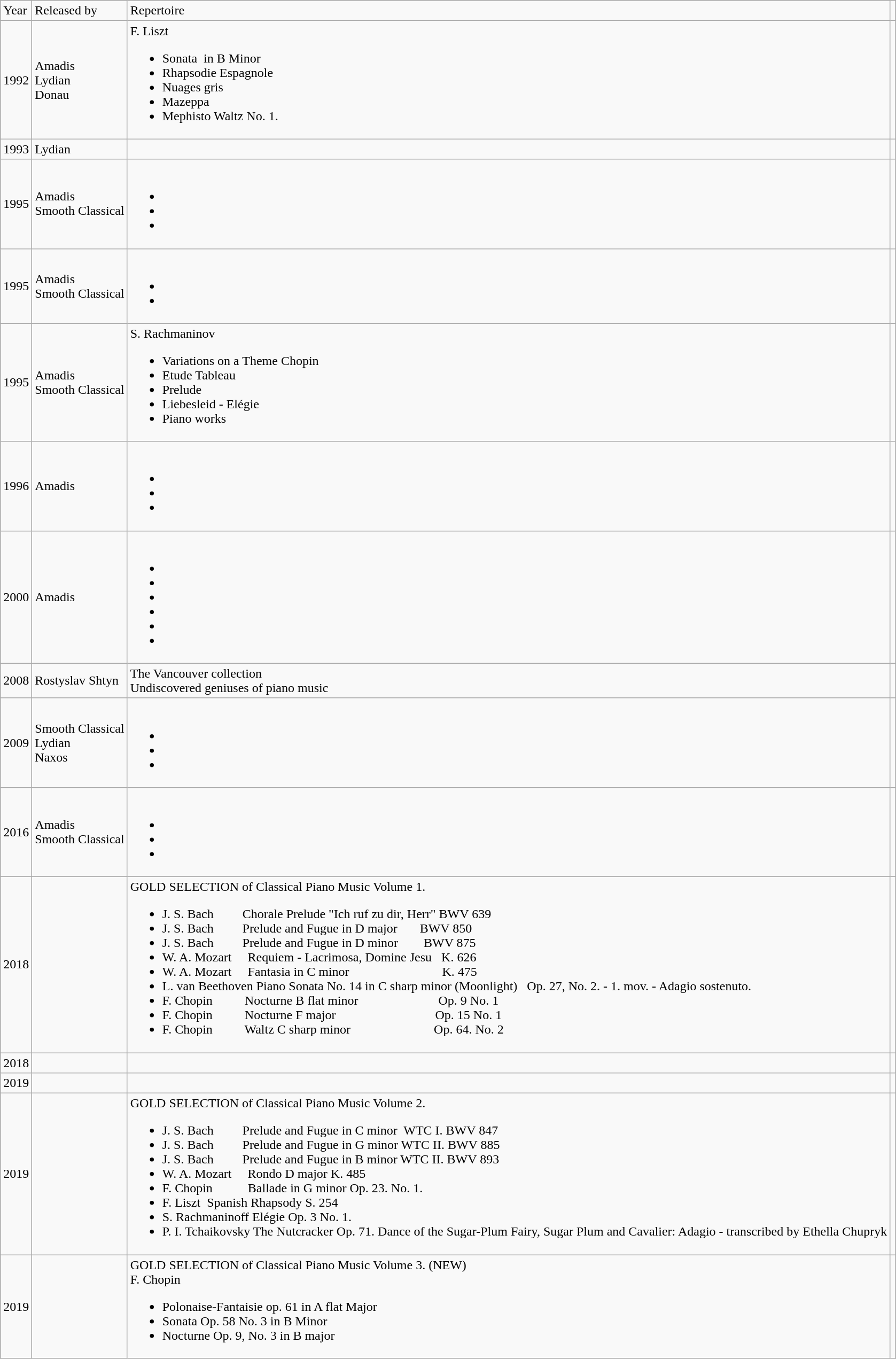<table class="wikitable">
<tr>
<td>Year</td>
<td>Released by</td>
<td>Repertoire</td>
<td></td>
</tr>
<tr>
<td>1992</td>
<td>Amadis<br>Lydian<br>Donau</td>
<td>F. Liszt<br><ul><li>Sonata  in B Minor</li><li>Rhapsodie Espagnole   </li><li>Nuages gris       </li><li>Mazeppa           </li><li>Mephisto Waltz No. 1.</li></ul></td>
<td></td>
</tr>
<tr>
<td>1993</td>
<td>Lydian</td>
<td><br></td>
<td></td>
</tr>
<tr>
<td>1995</td>
<td>Amadis<br>Smooth Classical</td>
<td><br><ul><li></li><li></li><li>   </li></ul></td>
<td></td>
</tr>
<tr>
<td>1995</td>
<td>Amadis<br>Smooth Classical</td>
<td><br><ul><li></li><li></li></ul></td>
<td></td>
</tr>
<tr>
<td>1995</td>
<td>Amadis<br>Smooth Classical</td>
<td>S. Rachmaninov<br><ul><li>Variations on a Theme Chopin</li><li>Etude Tableau </li><li>Prelude              </li><li>Liebesleid - Elégie          </li><li>Piano works</li></ul></td>
<td></td>
</tr>
<tr>
<td>1996</td>
<td>Amadis</td>
<td><br><ul><li></li><li></li><li>   </li></ul></td>
<td></td>
</tr>
<tr>
<td>2000</td>
<td>Amadis</td>
<td><br><ul><li></li><li></li><li></li><li></li><li></li><li></li></ul></td>
<td></td>
</tr>
<tr>
<td>2008</td>
<td>Rostyslav Shtyn</td>
<td>The Vancouver collection<br>Undiscovered geniuses of piano music</td>
<td></td>
</tr>
<tr>
<td>2009</td>
<td>Smooth Classical<br>Lydian<br>Naxos</td>
<td><br><ul><li></li><li></li><li></li></ul></td>
<td></td>
</tr>
<tr>
<td>2016</td>
<td>Amadis<br>Smooth Classical</td>
<td><br><ul><li></li><li></li><li></li></ul></td>
<td></td>
</tr>
<tr>
<td>2018</td>
<td></td>
<td>GOLD SELECTION of Classical Piano Music Volume 1.<br><ul><li>J. S. Bach         Chorale Prelude "Ich ruf zu dir, Herr" BWV 639</li><li>J. S. Bach         Prelude and Fugue in D major        BWV 850</li><li>J. S. Bach         Prelude and Fugue in D minor        BWV 875</li><li>W. A. Mozart     Requiem - Lacrimosa, Domine Jesu   K. 626</li><li>W. A. Mozart     Fantasia in C minor                             K. 475</li><li>L. van Beethoven Piano Sonata No. 14 in C sharp minor (Moonlight)   Op. 27, No. 2. - 1. mov. - Adagio sostenuto.</li><li>F. Chopin          Nocturne B flat minor                         Op. 9 No. 1</li><li>F. Chopin          Nocturne F major                               Op. 15 No. 1</li><li>F. Chopin          Waltz C sharp minor                          Op. 64. No. 2</li></ul></td>
<td></td>
</tr>
<tr>
<td>2018</td>
<td></td>
<td></td>
<td></td>
</tr>
<tr>
<td>2019</td>
<td></td>
<td></td>
<td></td>
</tr>
<tr>
<td>2019</td>
<td></td>
<td>GOLD SELECTION of Classical Piano Music Volume 2.<br><ul><li>J. S. Bach          Prelude and Fugue in C minor  WTC I. BWV 847            </li><li>J. S. Bach          Prelude and Fugue in G minor WTC II. BWV 885                </li><li>J. S. Bach          Prelude and Fugue in B minor WTC II. BWV 893                 </li><li>W. A. Mozart      Rondo D major K. 485   </li><li>F. Chopin            Ballade in G minor Op. 23. No. 1.                  </li><li>F. Liszt  Spanish Rhapsody S. 254                  </li><li>S. Rachmaninoff Elégie Op. 3 No. 1.               </li><li>P. I. Tchaikovsky The Nutcracker Op. 71. Dance of the Sugar-Plum Fairy, Sugar Plum and Cavalier: Adagio - transcribed by Ethella Chupryk</li></ul></td>
<td></td>
</tr>
<tr>
<td>2019</td>
<td></td>
<td>GOLD SELECTION of Classical Piano Music Volume 3. (NEW)<br>F. Chopin<ul><li>Polonaise-Fantaisie op. 61 in A flat Major</li><li>Sonata Op. 58 No. 3 in B Minor</li><li>Nocturne Op. 9, No. 3 in B major</li></ul></td>
<td></td>
</tr>
</table>
